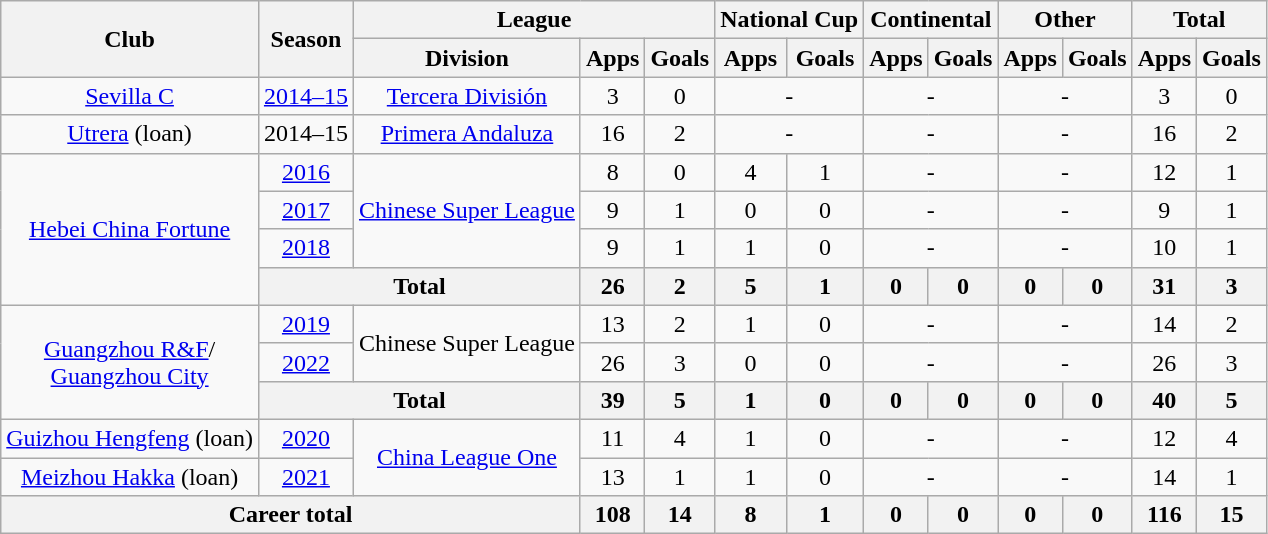<table class="wikitable" style="text-align: center">
<tr>
<th rowspan="2">Club</th>
<th rowspan="2">Season</th>
<th colspan="3">League</th>
<th colspan="2">National Cup</th>
<th colspan="2">Continental</th>
<th colspan="2">Other</th>
<th colspan="2">Total</th>
</tr>
<tr>
<th>Division</th>
<th>Apps</th>
<th>Goals</th>
<th>Apps</th>
<th>Goals</th>
<th>Apps</th>
<th>Goals</th>
<th>Apps</th>
<th>Goals</th>
<th>Apps</th>
<th>Goals</th>
</tr>
<tr>
<td><a href='#'>Sevilla C</a></td>
<td><a href='#'>2014–15</a></td>
<td><a href='#'>Tercera División</a></td>
<td>3</td>
<td>0</td>
<td colspan="2">-</td>
<td colspan="2">-</td>
<td colspan="2">-</td>
<td>3</td>
<td>0</td>
</tr>
<tr>
<td><a href='#'>Utrera</a> (loan)</td>
<td>2014–15</td>
<td><a href='#'>Primera Andaluza</a></td>
<td>16</td>
<td>2</td>
<td colspan="2">-</td>
<td colspan="2">-</td>
<td colspan="2">-</td>
<td>16</td>
<td>2</td>
</tr>
<tr>
<td rowspan="4"><a href='#'>Hebei China Fortune</a></td>
<td><a href='#'>2016</a></td>
<td rowspan="3"><a href='#'>Chinese Super League</a></td>
<td>8</td>
<td>0</td>
<td>4</td>
<td>1</td>
<td colspan="2">-</td>
<td colspan="2">-</td>
<td>12</td>
<td>1</td>
</tr>
<tr>
<td><a href='#'>2017</a></td>
<td>9</td>
<td>1</td>
<td>0</td>
<td>0</td>
<td colspan="2">-</td>
<td colspan="2">-</td>
<td>9</td>
<td>1</td>
</tr>
<tr>
<td><a href='#'>2018</a></td>
<td>9</td>
<td>1</td>
<td>1</td>
<td>0</td>
<td colspan="2">-</td>
<td colspan="2">-</td>
<td>10</td>
<td>1</td>
</tr>
<tr>
<th colspan="2"><strong>Total</strong></th>
<th>26</th>
<th>2</th>
<th>5</th>
<th>1</th>
<th>0</th>
<th>0</th>
<th>0</th>
<th>0</th>
<th>31</th>
<th>3</th>
</tr>
<tr>
<td rowspan=3><a href='#'>Guangzhou R&F</a>/ <br><a href='#'>Guangzhou City</a></td>
<td><a href='#'>2019</a></td>
<td rowspan=2>Chinese Super League</td>
<td>13</td>
<td>2</td>
<td>1</td>
<td>0</td>
<td colspan="2">-</td>
<td colspan="2">-</td>
<td>14</td>
<td>2</td>
</tr>
<tr>
<td><a href='#'>2022</a></td>
<td>26</td>
<td>3</td>
<td>0</td>
<td>0</td>
<td colspan="2">-</td>
<td colspan="2">-</td>
<td>26</td>
<td>3</td>
</tr>
<tr>
<th colspan="2"><strong>Total</strong></th>
<th>39</th>
<th>5</th>
<th>1</th>
<th>0</th>
<th>0</th>
<th>0</th>
<th>0</th>
<th>0</th>
<th>40</th>
<th>5</th>
</tr>
<tr>
<td><a href='#'>Guizhou Hengfeng</a> (loan)</td>
<td><a href='#'>2020</a></td>
<td rowspan="2"><a href='#'>China League One</a></td>
<td>11</td>
<td>4</td>
<td>1</td>
<td>0</td>
<td colspan="2">-</td>
<td colspan="2">-</td>
<td>12</td>
<td>4</td>
</tr>
<tr>
<td><a href='#'>Meizhou Hakka</a> (loan)</td>
<td><a href='#'>2021</a></td>
<td>13</td>
<td>1</td>
<td>1</td>
<td>0</td>
<td colspan="2">-</td>
<td colspan="2">-</td>
<td>14</td>
<td>1</td>
</tr>
<tr>
<th colspan=3>Career total</th>
<th>108</th>
<th>14</th>
<th>8</th>
<th>1</th>
<th>0</th>
<th>0</th>
<th>0</th>
<th>0</th>
<th>116</th>
<th>15</th>
</tr>
</table>
